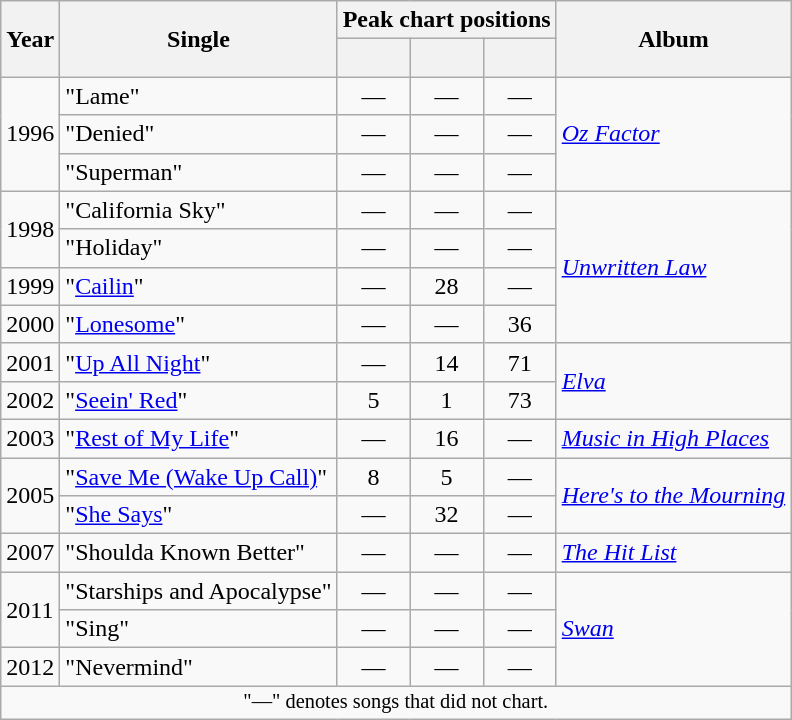<table class="wikitable">
<tr>
<th rowspan="2">Year</th>
<th rowspan="2">Single</th>
<th colspan="3">Peak chart positions</th>
<th rowspan="2">Album</th>
</tr>
<tr>
<th align="center"></th>
<th align="center"><br></th>
<th align="center"><br></th>
</tr>
<tr>
<td rowspan="3">1996</td>
<td>"Lame"</td>
<td align="center">—</td>
<td align="center">—</td>
<td align="center">—</td>
<td rowspan="3"><em><a href='#'>Oz Factor</a></em></td>
</tr>
<tr>
<td>"Denied"</td>
<td align="center">—</td>
<td align="center">—</td>
<td align="center">—</td>
</tr>
<tr>
<td>"Superman"</td>
<td align="center">—</td>
<td align="center">—</td>
<td align="center">—</td>
</tr>
<tr>
<td rowspan="2">1998</td>
<td>"California Sky"</td>
<td align="center">—</td>
<td align="center">—</td>
<td align="center">—</td>
<td rowspan="4"><em><a href='#'>Unwritten Law</a></em></td>
</tr>
<tr>
<td>"Holiday"</td>
<td align="center">—</td>
<td align="center">—</td>
<td align="center">—</td>
</tr>
<tr>
<td>1999</td>
<td>"<a href='#'>Cailin</a>"</td>
<td align="center">—</td>
<td align="center">28</td>
<td align="center">—</td>
</tr>
<tr>
<td>2000</td>
<td>"<a href='#'>Lonesome</a>"</td>
<td align="center">—</td>
<td align="center">—</td>
<td align="center">36</td>
</tr>
<tr>
<td>2001</td>
<td>"<a href='#'>Up All Night</a>"</td>
<td align="center">—</td>
<td align="center">14</td>
<td align="center">71</td>
<td rowspan="2"><em><a href='#'>Elva</a></em></td>
</tr>
<tr>
<td>2002</td>
<td>"<a href='#'>Seein' Red</a>"</td>
<td align="center">5</td>
<td align="center">1</td>
<td align="center">73</td>
</tr>
<tr>
<td>2003</td>
<td>"<a href='#'>Rest of My Life</a>"</td>
<td align="center">—</td>
<td align="center">16</td>
<td align="center">—</td>
<td><em><a href='#'>Music in High Places</a></em></td>
</tr>
<tr>
<td rowspan="2">2005</td>
<td>"<a href='#'>Save Me (Wake Up Call)</a>"</td>
<td align="center">8</td>
<td align="center">5</td>
<td align="center">—</td>
<td rowspan="2"><em><a href='#'>Here's to the Mourning</a></em></td>
</tr>
<tr>
<td>"<a href='#'>She Says</a>"</td>
<td align="center">—</td>
<td align="center">32</td>
<td align="center">—</td>
</tr>
<tr>
<td>2007</td>
<td>"Shoulda Known Better"</td>
<td align="center">—</td>
<td align="center">—</td>
<td align="center">—</td>
<td><em><a href='#'>The Hit List</a></em></td>
</tr>
<tr>
<td rowspan="2">2011</td>
<td>"Starships and Apocalypse"</td>
<td align="center">—</td>
<td align="center">—</td>
<td align="center">—</td>
<td rowspan="3"><em><a href='#'>Swan</a></em></td>
</tr>
<tr>
<td>"Sing"</td>
<td align="center">—</td>
<td align="center">—</td>
<td align="center">—</td>
</tr>
<tr>
<td rowspan="1">2012</td>
<td>"Nevermind"</td>
<td align="center">—</td>
<td align="center">—</td>
<td align="center">—</td>
</tr>
<tr>
<td align="center" colspan="6" style="font-size: 85%">"—" denotes songs that did not chart.</td>
</tr>
</table>
